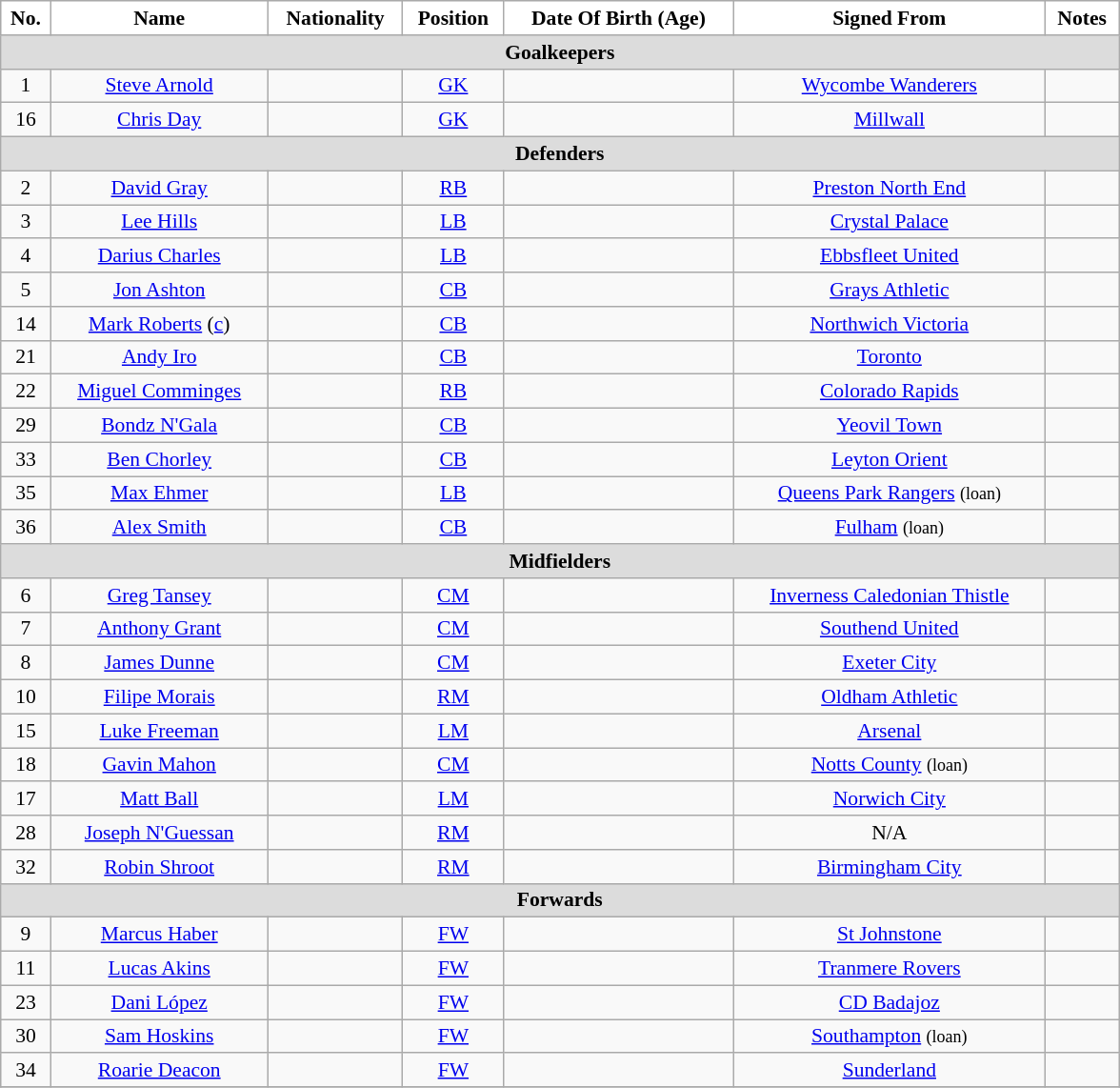<table class="wikitable" style="text-align: center; font-size:90%" width=62%>
<tr>
<th style="background: #FFFFFF; color:black">No.</th>
<th style="background: #FFFFFF; color:black">Name</th>
<th style="background: #FFFFFF; color:black">Nationality</th>
<th style="background: #FFFFFF; color:black">Position</th>
<th style="background: #FFFFFF; color:black">Date Of Birth (Age)</th>
<th style="background: #FFFFFF; color:black">Signed From</th>
<th style="background: #FFFFFF; color:black">Notes</th>
</tr>
<tr>
<th colspan=7 style="background: #DCDCDC">Goalkeepers</th>
</tr>
<tr>
<td>1</td>
<td><a href='#'>Steve Arnold</a></td>
<td></td>
<td><a href='#'>GK</a></td>
<td></td>
<td><a href='#'>Wycombe Wanderers</a></td>
<td></td>
</tr>
<tr>
<td>16</td>
<td><a href='#'>Chris Day</a></td>
<td></td>
<td><a href='#'>GK</a></td>
<td></td>
<td><a href='#'>Millwall</a></td>
<td></td>
</tr>
<tr>
<th colspan=7 style="background: #DCDCDC">Defenders</th>
</tr>
<tr>
<td>2</td>
<td><a href='#'>David Gray</a></td>
<td></td>
<td><a href='#'>RB</a></td>
<td></td>
<td><a href='#'>Preston North End</a></td>
<td></td>
</tr>
<tr>
<td>3</td>
<td><a href='#'>Lee Hills</a></td>
<td></td>
<td><a href='#'>LB</a></td>
<td></td>
<td><a href='#'>Crystal Palace</a></td>
<td></td>
</tr>
<tr>
<td>4</td>
<td><a href='#'>Darius Charles</a></td>
<td></td>
<td><a href='#'>LB</a></td>
<td></td>
<td><a href='#'>Ebbsfleet United</a></td>
<td></td>
</tr>
<tr>
<td>5</td>
<td><a href='#'>Jon Ashton</a></td>
<td></td>
<td><a href='#'>CB</a></td>
<td></td>
<td><a href='#'>Grays Athletic</a></td>
<td></td>
</tr>
<tr>
<td>14</td>
<td><a href='#'>Mark Roberts</a> (<a href='#'>c</a>)</td>
<td></td>
<td><a href='#'>CB</a></td>
<td></td>
<td><a href='#'>Northwich Victoria</a></td>
<td></td>
</tr>
<tr>
<td>21</td>
<td><a href='#'>Andy Iro</a></td>
<td></td>
<td><a href='#'>CB</a></td>
<td></td>
<td><a href='#'>Toronto</a></td>
<td></td>
</tr>
<tr>
<td>22</td>
<td><a href='#'>Miguel Comminges</a></td>
<td></td>
<td><a href='#'>RB</a></td>
<td></td>
<td><a href='#'>Colorado Rapids</a></td>
<td></td>
</tr>
<tr>
<td>29</td>
<td><a href='#'>Bondz N'Gala</a></td>
<td></td>
<td><a href='#'>CB</a></td>
<td></td>
<td><a href='#'>Yeovil Town</a></td>
<td></td>
</tr>
<tr>
<td>33</td>
<td><a href='#'>Ben Chorley</a></td>
<td></td>
<td><a href='#'>CB</a></td>
<td></td>
<td><a href='#'>Leyton Orient</a></td>
<td></td>
</tr>
<tr>
<td>35</td>
<td><a href='#'>Max Ehmer</a></td>
<td></td>
<td><a href='#'>LB</a></td>
<td></td>
<td><a href='#'>Queens Park Rangers</a> <small>(loan)</small></td>
<td></td>
</tr>
<tr>
<td>36</td>
<td><a href='#'>Alex Smith</a></td>
<td></td>
<td><a href='#'>CB</a></td>
<td></td>
<td><a href='#'>Fulham</a> <small>(loan)</small></td>
<td></td>
</tr>
<tr>
<th colspan=7 style="background: #DCDCDC">Midfielders</th>
</tr>
<tr>
<td>6</td>
<td><a href='#'>Greg Tansey</a></td>
<td></td>
<td><a href='#'>CM</a></td>
<td></td>
<td><a href='#'>Inverness Caledonian Thistle</a></td>
<td></td>
</tr>
<tr>
<td>7</td>
<td><a href='#'>Anthony Grant</a></td>
<td></td>
<td><a href='#'>CM</a></td>
<td></td>
<td><a href='#'>Southend United</a></td>
<td></td>
</tr>
<tr>
<td>8</td>
<td><a href='#'>James Dunne</a></td>
<td></td>
<td><a href='#'>CM</a></td>
<td></td>
<td><a href='#'>Exeter City</a></td>
<td></td>
</tr>
<tr>
<td>10</td>
<td><a href='#'>Filipe Morais</a></td>
<td></td>
<td><a href='#'>RM</a></td>
<td></td>
<td><a href='#'>Oldham Athletic</a></td>
<td></td>
</tr>
<tr>
<td>15</td>
<td><a href='#'>Luke Freeman</a></td>
<td></td>
<td><a href='#'>LM</a></td>
<td></td>
<td><a href='#'>Arsenal</a></td>
<td></td>
</tr>
<tr>
<td>18</td>
<td><a href='#'>Gavin Mahon</a></td>
<td></td>
<td><a href='#'>CM</a></td>
<td></td>
<td><a href='#'>Notts County</a> <small>(loan)</small></td>
<td></td>
</tr>
<tr>
<td>17</td>
<td><a href='#'>Matt Ball</a></td>
<td></td>
<td><a href='#'>LM</a></td>
<td></td>
<td><a href='#'>Norwich City</a></td>
<td></td>
</tr>
<tr>
<td>28</td>
<td><a href='#'>Joseph N'Guessan</a></td>
<td></td>
<td><a href='#'>RM</a></td>
<td></td>
<td>N/A</td>
<td></td>
</tr>
<tr>
<td>32</td>
<td><a href='#'>Robin Shroot</a></td>
<td></td>
<td><a href='#'>RM</a></td>
<td></td>
<td><a href='#'>Birmingham City</a></td>
<td></td>
</tr>
<tr>
<th colspan=7 style="background: #DCDCDC">Forwards</th>
</tr>
<tr>
<td>9</td>
<td><a href='#'>Marcus Haber</a></td>
<td></td>
<td><a href='#'>FW</a></td>
<td></td>
<td><a href='#'>St Johnstone</a></td>
<td></td>
</tr>
<tr>
<td>11</td>
<td><a href='#'>Lucas Akins</a></td>
<td></td>
<td><a href='#'>FW</a></td>
<td></td>
<td><a href='#'>Tranmere Rovers</a></td>
<td></td>
</tr>
<tr>
<td>23</td>
<td><a href='#'>Dani López</a></td>
<td></td>
<td><a href='#'>FW</a></td>
<td></td>
<td><a href='#'>CD Badajoz</a></td>
<td></td>
</tr>
<tr>
<td>30</td>
<td><a href='#'>Sam Hoskins</a></td>
<td></td>
<td><a href='#'>FW</a></td>
<td></td>
<td><a href='#'>Southampton</a> <small>(loan)</small></td>
<td></td>
</tr>
<tr>
<td>34</td>
<td><a href='#'>Roarie Deacon</a></td>
<td></td>
<td><a href='#'>FW</a></td>
<td></td>
<td><a href='#'>Sunderland</a></td>
<td></td>
</tr>
<tr>
</tr>
</table>
